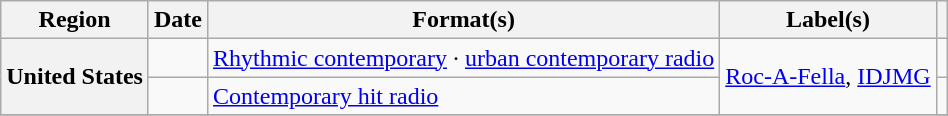<table class="wikitable plainrowheaders" style="text-align:left">
<tr>
<th scope="col">Region</th>
<th scope="col">Date</th>
<th scope="col">Format(s)</th>
<th scope="col">Label(s)</th>
<th scope="col"></th>
</tr>
<tr>
<th scope="row" rowspan="2">United States</th>
<td></td>
<td><a href='#'>Rhythmic contemporary</a> · <a href='#'>urban contemporary radio</a></td>
<td rowspan="2"><a href='#'>Roc-A-Fella</a>, <a href='#'>IDJMG</a></td>
<td></td>
</tr>
<tr>
<td></td>
<td><a href='#'>Contemporary hit radio</a></td>
<td></td>
</tr>
<tr>
</tr>
</table>
